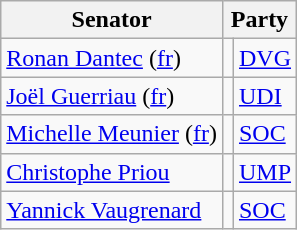<table class="wikitable">
<tr>
<th>Senator</th>
<th colspan="2">Party</th>
</tr>
<tr>
<td><a href='#'>Ronan Dantec</a> (<a href='#'>fr</a>)</td>
<td></td>
<td><a href='#'>DVG</a></td>
</tr>
<tr>
<td><a href='#'>Joël Guerriau</a> (<a href='#'>fr</a>)</td>
<td></td>
<td><a href='#'>UDI</a></td>
</tr>
<tr>
<td><a href='#'>Michelle Meunier</a> (<a href='#'>fr</a>)</td>
<td></td>
<td><a href='#'>SOC</a></td>
</tr>
<tr>
<td><a href='#'>Christophe Priou</a></td>
<td></td>
<td><a href='#'>UMP</a></td>
</tr>
<tr>
<td><a href='#'>Yannick Vaugrenard</a></td>
<td></td>
<td><a href='#'>SOC</a></td>
</tr>
</table>
